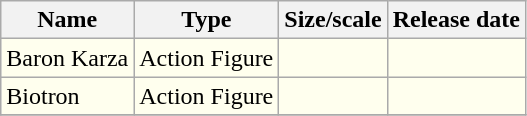<table class="wikitable collapsible sortable">
<tr>
<th>Name</th>
<th>Type</th>
<th>Size/scale</th>
<th>Release date</th>
</tr>
<tr bgcolor="#ffffee">
<td>Baron Karza</td>
<td>Action Figure</td>
<td></td>
<td></td>
</tr>
<tr bgcolor="#ffffee">
<td>Biotron</td>
<td>Action Figure</td>
<td></td>
<td></td>
</tr>
<tr>
</tr>
</table>
